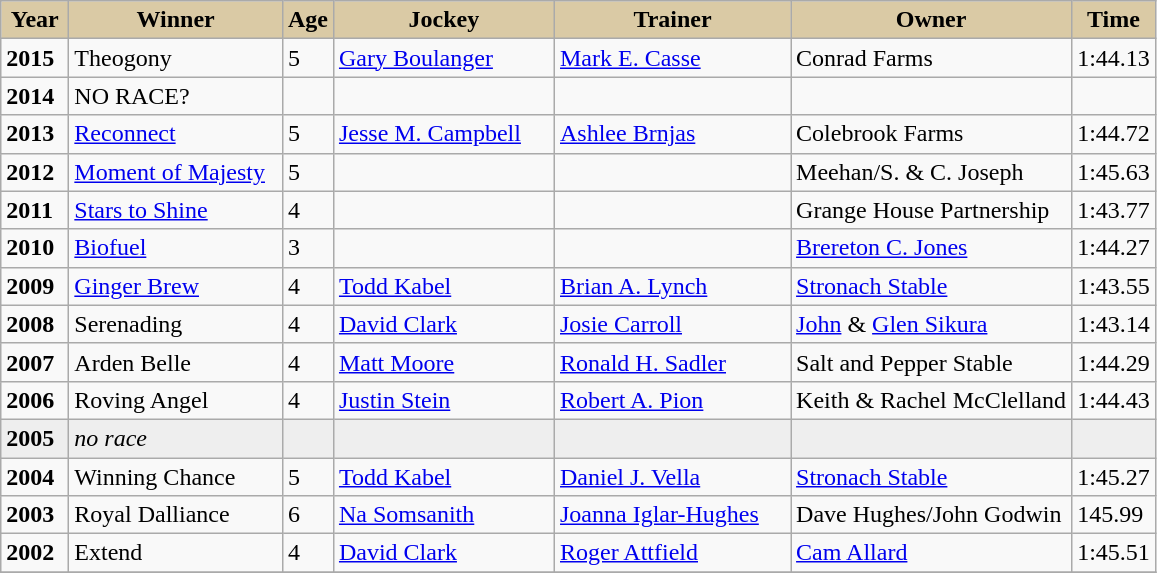<table class="wikitable sortable">
<tr>
<th style="background-color:#DACAA5; width:38px">Year <br></th>
<th style="background-color:#DACAA5; width:135px">Winner <br></th>
<th style="background-color:#DACAA5">Age<br></th>
<th style="background-color:#DACAA5; width:140px">Jockey <br></th>
<th style="background-color:#DACAA5; width:150px">Trainer <br></th>
<th style="background-color:#DACAA5; width:180px">Owner <br></th>
<th style="background-color:#DACAA5">Time</th>
</tr>
<tr>
<td><strong>2015</strong></td>
<td>Theogony</td>
<td>5</td>
<td><a href='#'>Gary Boulanger</a></td>
<td><a href='#'>Mark E. Casse</a></td>
<td>Conrad Farms</td>
<td>1:44.13</td>
</tr>
<tr>
<td><strong>2014</strong></td>
<td>NO RACE?</td>
<td></td>
<td></td>
<td></td>
<td></td>
<td></td>
</tr>
<tr>
<td><strong>2013</strong></td>
<td><a href='#'>Reconnect</a></td>
<td>5</td>
<td><a href='#'>Jesse M. Campbell</a></td>
<td><a href='#'>Ashlee Brnjas</a></td>
<td>Colebrook Farms</td>
<td>1:44.72</td>
</tr>
<tr>
<td><strong>2012</strong></td>
<td><a href='#'>Moment of Majesty</a></td>
<td>5</td>
<td></td>
<td></td>
<td>Meehan/S. & C. Joseph</td>
<td>1:45.63</td>
</tr>
<tr>
<td><strong>2011</strong></td>
<td><a href='#'>Stars to Shine</a></td>
<td>4</td>
<td></td>
<td></td>
<td>Grange House Partnership</td>
<td>1:43.77</td>
</tr>
<tr>
<td><strong>2010</strong></td>
<td><a href='#'>Biofuel</a></td>
<td>3</td>
<td></td>
<td></td>
<td><a href='#'>Brereton C. Jones</a></td>
<td>1:44.27</td>
</tr>
<tr>
<td><strong>2009</strong></td>
<td><a href='#'>Ginger Brew</a></td>
<td>4</td>
<td><a href='#'>Todd Kabel</a></td>
<td><a href='#'>Brian A. Lynch</a></td>
<td><a href='#'>Stronach Stable</a></td>
<td>1:43.55</td>
</tr>
<tr>
<td><strong>2008</strong></td>
<td>Serenading</td>
<td>4</td>
<td><a href='#'>David Clark</a></td>
<td><a href='#'>Josie Carroll</a></td>
<td><a href='#'>John</a> & <a href='#'>Glen Sikura</a></td>
<td>1:43.14</td>
</tr>
<tr>
<td><strong>2007</strong></td>
<td>Arden Belle</td>
<td>4</td>
<td><a href='#'>Matt Moore</a></td>
<td><a href='#'>Ronald H. Sadler</a></td>
<td>Salt and Pepper Stable</td>
<td>1:44.29</td>
</tr>
<tr>
<td><strong>2006</strong></td>
<td>Roving Angel</td>
<td>4</td>
<td><a href='#'>Justin Stein</a></td>
<td><a href='#'>Robert A. Pion</a></td>
<td>Keith & Rachel McClelland</td>
<td>1:44.43</td>
</tr>
<tr bgcolor="#eeeeee">
<td><strong>2005</strong></td>
<td><em>no race</em></td>
<td></td>
<td></td>
<td></td>
<td></td>
<td></td>
</tr>
<tr>
<td><strong>2004</strong></td>
<td>Winning Chance</td>
<td>5</td>
<td><a href='#'>Todd Kabel</a></td>
<td><a href='#'>Daniel J. Vella</a></td>
<td><a href='#'>Stronach Stable</a></td>
<td>1:45.27</td>
</tr>
<tr>
<td><strong>2003</strong></td>
<td>Royal Dalliance</td>
<td>6</td>
<td><a href='#'>Na Somsanith</a></td>
<td><a href='#'>Joanna Iglar-Hughes</a></td>
<td>Dave Hughes/John Godwin</td>
<td>145.99</td>
</tr>
<tr>
<td><strong>2002</strong></td>
<td>Extend</td>
<td>4</td>
<td><a href='#'>David Clark</a></td>
<td><a href='#'>Roger Attfield</a></td>
<td><a href='#'>Cam Allard</a></td>
<td>1:45.51</td>
</tr>
<tr>
</tr>
</table>
